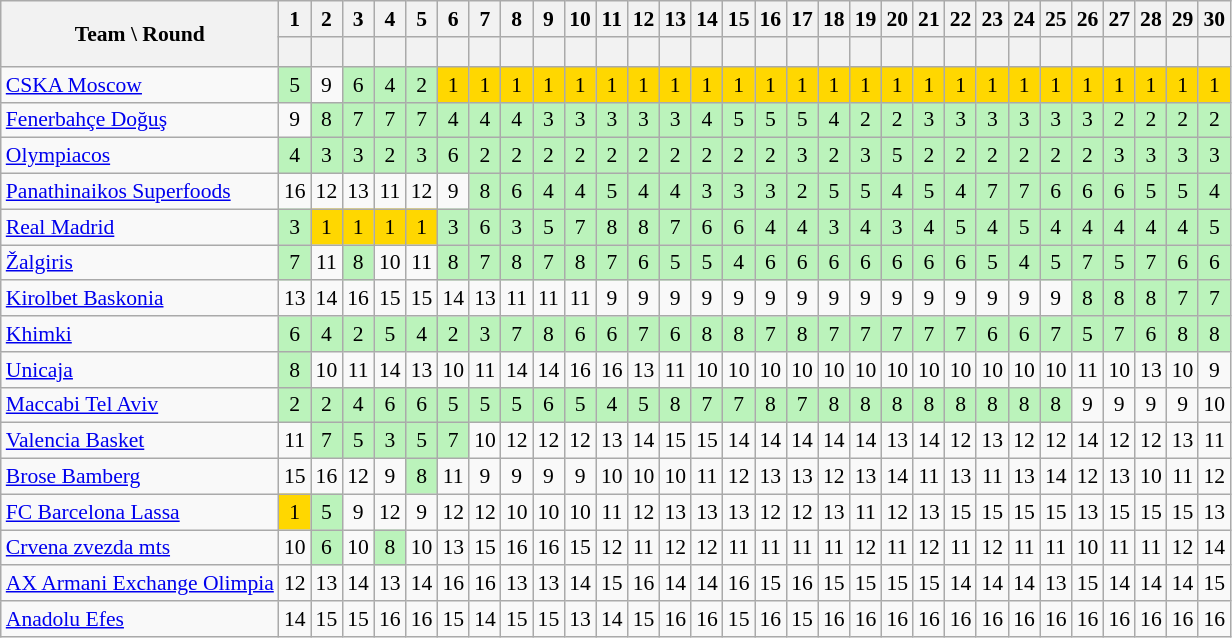<table class="wikitable sortable" style="font-size:90%; text-align:center; white-space: nowrap;">
<tr>
<th rowspan="2" style="width:140px;">Team \ Round</th>
<th class="unsortable">1</th>
<th class="unsortable">2</th>
<th class="unsortable">3</th>
<th class="unsortable">4</th>
<th class="unsortable">5</th>
<th class="unsortable">6</th>
<th class="unsortable">7</th>
<th class="unsortable">8</th>
<th class="unsortable">9</th>
<th class="unsortable">10</th>
<th class="unsortable">11</th>
<th class="unsortable">12</th>
<th class="unsortable">13</th>
<th class="unsortable">14</th>
<th class="unsortable">15</th>
<th class="unsortable">16</th>
<th class="unsortable">17</th>
<th class="unsortable">18</th>
<th class="unsortable">19</th>
<th class="unsortable">20</th>
<th class="unsortable">21</th>
<th class="unsortable">22</th>
<th class="unsortable">23</th>
<th class="unsortable">24</th>
<th class="unsortable">25</th>
<th class="unsortable">26</th>
<th class="unsortable">27</th>
<th class="unsortable">28</th>
<th class="unsortable">29</th>
<th class="unsortable">30</th>
</tr>
<tr style="text-align:center; height:20px;">
<th scope=row></th>
<th></th>
<th></th>
<th></th>
<th></th>
<th></th>
<th></th>
<th></th>
<th></th>
<th></th>
<th></th>
<th></th>
<th></th>
<th></th>
<th></th>
<th></th>
<th></th>
<th></th>
<th></th>
<th></th>
<th></th>
<th></th>
<th></th>
<th></th>
<th></th>
<th></th>
<th></th>
<th></th>
<th></th>
<th></th>
</tr>
<tr>
<td align=left><a href='#'>CSKA Moscow</a></td>
<td style="background:#bbf3bb;">5</td>
<td>9</td>
<td style="background:#bbf3bb;">6</td>
<td style="background:#bbf3bb;">4</td>
<td style="background:#bbf3bb;">2</td>
<td style="background:gold;">1</td>
<td style="background:gold;">1</td>
<td style="background:gold;">1</td>
<td style="background:gold;">1</td>
<td style="background:gold;">1</td>
<td style="background:gold;">1</td>
<td style="background:gold;">1</td>
<td style="background:gold;">1</td>
<td style="background:gold;">1</td>
<td style="background:gold;">1</td>
<td style="background:gold;">1</td>
<td style="background:gold;">1</td>
<td style="background:gold;">1</td>
<td style="background:gold;">1</td>
<td style="background:gold;">1</td>
<td style="background:gold;">1</td>
<td style="background:gold;">1</td>
<td style="background:gold;">1</td>
<td style="background:gold;">1</td>
<td style="background:gold;">1</td>
<td style="background:gold;">1</td>
<td style="background:gold;">1</td>
<td style="background:gold;">1</td>
<td style="background:gold;">1</td>
<td style="background:gold;">1</td>
</tr>
<tr>
<td style="text-align:left;"><a href='#'>Fenerbahçe Doğuş</a></td>
<td>9</td>
<td style="background:#bbf3bb;">8</td>
<td style="background:#bbf3bb;">7</td>
<td style="background:#bbf3bb;">7</td>
<td style="background:#bbf3bb;">7</td>
<td style="background:#bbf3bb;">4</td>
<td style="background:#bbf3bb;">4</td>
<td style="background:#bbf3bb;">4</td>
<td style="background:#bbf3bb;">3</td>
<td style="background:#bbf3bb;">3</td>
<td style="background:#bbf3bb;">3</td>
<td style="background:#bbf3bb;">3</td>
<td style="background:#bbf3bb;">3</td>
<td style="background:#bbf3bb;">4</td>
<td style="background:#bbf3bb;">5</td>
<td style="background:#bbf3bb;">5</td>
<td style="background:#bbf3bb;">5</td>
<td style="background:#bbf3bb;">4</td>
<td style="background:#bbf3bb;">2</td>
<td style="background:#bbf3bb;">2</td>
<td style="background:#bbf3bb;">3</td>
<td style="background:#bbf3bb;">3</td>
<td style="background:#bbf3bb;">3</td>
<td style="background:#bbf3bb;">3</td>
<td style="background:#bbf3bb;">3</td>
<td style="background:#bbf3bb;">3</td>
<td style="background:#bbf3bb;">2</td>
<td style="background:#bbf3bb;">2</td>
<td style="background:#bbf3bb;">2</td>
<td style="background:#bbf3bb;">2</td>
</tr>
<tr>
<td align=left><a href='#'>Olympiacos</a></td>
<td style="background:#bbf3bb;">4</td>
<td style="background:#bbf3bb;">3</td>
<td style="background:#bbf3bb;">3</td>
<td style="background:#bbf3bb;">2</td>
<td style="background:#bbf3bb;">3</td>
<td style="background:#bbf3bb;">6</td>
<td style="background:#bbf3bb;">2</td>
<td style="background:#bbf3bb;">2</td>
<td style="background:#bbf3bb;">2</td>
<td style="background:#bbf3bb;">2</td>
<td style="background:#bbf3bb;">2</td>
<td style="background:#bbf3bb;">2</td>
<td style="background:#bbf3bb;">2</td>
<td style="background:#bbf3bb;">2</td>
<td style="background:#bbf3bb;">2</td>
<td style="background:#bbf3bb;">2</td>
<td style="background:#bbf3bb;">3</td>
<td style="background:#bbf3bb;">2</td>
<td style="background:#bbf3bb;">3</td>
<td style="background:#bbf3bb;">5</td>
<td style="background:#bbf3bb;">2</td>
<td style="background:#bbf3bb;">2</td>
<td style="background:#bbf3bb;">2</td>
<td style="background:#bbf3bb;">2</td>
<td style="background:#bbf3bb;">2</td>
<td style="background:#bbf3bb;">2</td>
<td style="background:#bbf3bb;">3</td>
<td style="background:#bbf3bb;">3</td>
<td style="background:#bbf3bb;">3</td>
<td style="background:#bbf3bb;">3</td>
</tr>
<tr>
<td style="text-align:left;"><a href='#'>Panathinaikos Superfoods</a></td>
<td>16</td>
<td>12</td>
<td>13</td>
<td>11</td>
<td>12</td>
<td>9</td>
<td style="background:#bbf3bb;">8</td>
<td style="background:#bbf3bb;">6</td>
<td style="background:#bbf3bb;">4</td>
<td style="background:#bbf3bb;">4</td>
<td style="background:#bbf3bb;">5</td>
<td style="background:#bbf3bb;">4</td>
<td style="background:#bbf3bb;">4</td>
<td style="background:#bbf3bb;">3</td>
<td style="background:#bbf3bb;">3</td>
<td style="background:#bbf3bb;">3</td>
<td style="background:#bbf3bb;">2</td>
<td style="background:#bbf3bb;">5</td>
<td style="background:#bbf3bb;">5</td>
<td style="background:#bbf3bb;">4</td>
<td style="background:#bbf3bb;">5</td>
<td style="background:#bbf3bb;">4</td>
<td style="background:#bbf3bb;">7</td>
<td style="background:#bbf3bb;">7</td>
<td style="background:#bbf3bb;">6</td>
<td style="background:#bbf3bb;">6</td>
<td style="background:#bbf3bb;">6</td>
<td style="background:#bbf3bb;">5</td>
<td style="background:#bbf3bb;">5</td>
<td style="background:#bbf3bb;">4</td>
</tr>
<tr>
<td style="text-align:left;"><a href='#'>Real Madrid</a></td>
<td style="background:#bbf3bb;">3</td>
<td style="background:gold;">1</td>
<td style="background:gold;">1</td>
<td style="background:gold;">1</td>
<td style="background:gold;">1</td>
<td style="background:#bbf3bb;">3</td>
<td style="background:#bbf3bb;">6</td>
<td style="background:#bbf3bb;">3</td>
<td style="background:#bbf3bb;">5</td>
<td style="background:#bbf3bb;">7</td>
<td style="background:#bbf3bb;">8</td>
<td style="background:#bbf3bb;">8</td>
<td style="background:#bbf3bb;">7</td>
<td style="background:#bbf3bb;">6</td>
<td style="background:#bbf3bb;">6</td>
<td style="background:#bbf3bb;">4</td>
<td style="background:#bbf3bb;">4</td>
<td style="background:#bbf3bb;">3</td>
<td style="background:#bbf3bb;">4</td>
<td style="background:#bbf3bb;">3</td>
<td style="background:#bbf3bb;">4</td>
<td style="background:#bbf3bb;">5</td>
<td style="background:#bbf3bb;">4</td>
<td style="background:#bbf3bb;">5</td>
<td style="background:#bbf3bb;">4</td>
<td style="background:#bbf3bb;">4</td>
<td style="background:#bbf3bb;">4</td>
<td style="background:#bbf3bb;">4</td>
<td style="background:#bbf3bb;">4</td>
<td style="background:#bbf3bb;">5</td>
</tr>
<tr>
<td align=left><a href='#'>Žalgiris</a></td>
<td style="background:#bbf3bb;">7</td>
<td>11</td>
<td style="background:#bbf3bb;">8</td>
<td>10</td>
<td>11</td>
<td style="background:#bbf3bb;">8</td>
<td style="background:#bbf3bb;">7</td>
<td style="background:#bbf3bb;">8</td>
<td style="background:#bbf3bb;">7</td>
<td style="background:#bbf3bb;">8</td>
<td style="background:#bbf3bb;">7</td>
<td style="background:#bbf3bb;">6</td>
<td style="background:#bbf3bb;">5</td>
<td style="background:#bbf3bb;">5</td>
<td style="background:#bbf3bb;">4</td>
<td style="background:#bbf3bb;">6</td>
<td style="background:#bbf3bb;">6</td>
<td style="background:#bbf3bb;">6</td>
<td style="background:#bbf3bb;">6</td>
<td style="background:#bbf3bb;">6</td>
<td style="background:#bbf3bb;">6</td>
<td style="background:#bbf3bb;">6</td>
<td style="background:#bbf3bb;">5</td>
<td style="background:#bbf3bb;">4</td>
<td style="background:#bbf3bb;">5</td>
<td style="background:#bbf3bb;">7</td>
<td style="background:#bbf3bb;">5</td>
<td style="background:#bbf3bb;">7</td>
<td style="background:#bbf3bb;">6</td>
<td style="background:#bbf3bb;">6</td>
</tr>
<tr>
<td style="text-align:left;"><a href='#'>Kirolbet Baskonia</a></td>
<td>13</td>
<td>14</td>
<td>16</td>
<td>15</td>
<td>15</td>
<td>14</td>
<td>13</td>
<td>11</td>
<td>11</td>
<td>11</td>
<td>9</td>
<td>9</td>
<td>9</td>
<td>9</td>
<td>9</td>
<td>9</td>
<td>9</td>
<td>9</td>
<td>9</td>
<td>9</td>
<td>9</td>
<td>9</td>
<td>9</td>
<td>9</td>
<td>9</td>
<td style="background:#bbf3bb;">8</td>
<td style="background:#bbf3bb;">8</td>
<td style="background:#bbf3bb;">8</td>
<td style="background:#bbf3bb;">7</td>
<td style="background:#bbf3bb;">7</td>
</tr>
<tr>
<td align=left><a href='#'>Khimki</a></td>
<td style="background:#bbf3bb;">6</td>
<td style="background:#bbf3bb;">4</td>
<td style="background:#bbf3bb;">2</td>
<td style="background:#bbf3bb;">5</td>
<td style="background:#bbf3bb;">4</td>
<td style="background:#bbf3bb;">2</td>
<td style="background:#bbf3bb;">3</td>
<td style="background:#bbf3bb;">7</td>
<td style="background:#bbf3bb;">8</td>
<td style="background:#bbf3bb;">6</td>
<td style="background:#bbf3bb;">6</td>
<td style="background:#bbf3bb;">7</td>
<td style="background:#bbf3bb;">6</td>
<td style="background:#bbf3bb;">8</td>
<td style="background:#bbf3bb;">8</td>
<td style="background:#bbf3bb;">7</td>
<td style="background:#bbf3bb;">8</td>
<td style="background:#bbf3bb;">7</td>
<td style="background:#bbf3bb;">7</td>
<td style="background:#bbf3bb;">7</td>
<td style="background:#bbf3bb;">7</td>
<td style="background:#bbf3bb;">7</td>
<td style="background:#bbf3bb;">6</td>
<td style="background:#bbf3bb;">6</td>
<td style="background:#bbf3bb;">7</td>
<td style="background:#bbf3bb;">5</td>
<td style="background:#bbf3bb;">7</td>
<td style="background:#bbf3bb;">6</td>
<td style="background:#bbf3bb;">8</td>
<td style="background:#bbf3bb;">8</td>
</tr>
<tr>
<td align=left><a href='#'>Unicaja</a></td>
<td style="background:#bbf3bb;">8</td>
<td>10</td>
<td>11</td>
<td>14</td>
<td>13</td>
<td>10</td>
<td>11</td>
<td>14</td>
<td>14</td>
<td>16</td>
<td>16</td>
<td>13</td>
<td>11</td>
<td>10</td>
<td>10</td>
<td>10</td>
<td>10</td>
<td>10</td>
<td>10</td>
<td>10</td>
<td>10</td>
<td>10</td>
<td>10</td>
<td>10</td>
<td>10</td>
<td>11</td>
<td>10</td>
<td>13</td>
<td>10</td>
<td>9</td>
</tr>
<tr>
<td style="text-align:left;"><a href='#'>Maccabi Tel Aviv</a></td>
<td style="background:#bbf3bb;">2</td>
<td style="background:#bbf3bb;">2</td>
<td style="background:#bbf3bb;">4</td>
<td style="background:#bbf3bb;">6</td>
<td style="background:#bbf3bb;">6</td>
<td style="background:#bbf3bb;">5</td>
<td style="background:#bbf3bb;">5</td>
<td style="background:#bbf3bb;">5</td>
<td style="background:#bbf3bb;">6</td>
<td style="background:#bbf3bb;">5</td>
<td style="background:#bbf3bb;">4</td>
<td style="background:#bbf3bb;">5</td>
<td style="background:#bbf3bb;">8</td>
<td style="background:#bbf3bb;">7</td>
<td style="background:#bbf3bb;">7</td>
<td style="background:#bbf3bb;">8</td>
<td style="background:#bbf3bb;">7</td>
<td style="background:#bbf3bb;">8</td>
<td style="background:#bbf3bb;">8</td>
<td style="background:#bbf3bb;">8</td>
<td style="background:#bbf3bb;">8</td>
<td style="background:#bbf3bb;">8</td>
<td style="background:#bbf3bb;">8</td>
<td style="background:#bbf3bb;">8</td>
<td style="background:#bbf3bb;">8</td>
<td>9</td>
<td>9</td>
<td>9</td>
<td>9</td>
<td>10</td>
</tr>
<tr>
<td align=left><a href='#'>Valencia Basket</a></td>
<td>11</td>
<td style="background:#bbf3bb;">7</td>
<td style="background:#bbf3bb;">5</td>
<td style="background:#bbf3bb;">3</td>
<td style="background:#bbf3bb;">5</td>
<td style="background:#bbf3bb;">7</td>
<td>10</td>
<td>12</td>
<td>12</td>
<td>12</td>
<td>13</td>
<td>14</td>
<td>15</td>
<td>15</td>
<td>14</td>
<td>14</td>
<td>14</td>
<td>14</td>
<td>14</td>
<td>13</td>
<td>14</td>
<td>12</td>
<td>13</td>
<td>12</td>
<td>12</td>
<td>14</td>
<td>12</td>
<td>12</td>
<td>13</td>
<td>11</td>
</tr>
<tr>
<td align=left><a href='#'>Brose Bamberg</a></td>
<td>15</td>
<td>16</td>
<td>12</td>
<td>9</td>
<td style="background:#bbf3bb;">8</td>
<td>11</td>
<td>9</td>
<td>9</td>
<td>9</td>
<td>9</td>
<td>10</td>
<td>10</td>
<td>10</td>
<td>11</td>
<td>12</td>
<td>13</td>
<td>13</td>
<td>12</td>
<td>13</td>
<td>14</td>
<td>11</td>
<td>13</td>
<td>11</td>
<td>13</td>
<td>14</td>
<td>12</td>
<td>13</td>
<td>10</td>
<td>11</td>
<td>12</td>
</tr>
<tr>
<td style="text-align:left;"><a href='#'>FC Barcelona Lassa</a></td>
<td style="background:gold;">1</td>
<td style="background:#bbf3bb;">5</td>
<td>9</td>
<td>12</td>
<td>9</td>
<td>12</td>
<td>12</td>
<td>10</td>
<td>10</td>
<td>10</td>
<td>11</td>
<td>12</td>
<td>13</td>
<td>13</td>
<td>13</td>
<td>12</td>
<td>12</td>
<td>13</td>
<td>11</td>
<td>12</td>
<td>13</td>
<td>15</td>
<td>15</td>
<td>15</td>
<td>15</td>
<td>13</td>
<td>15</td>
<td>15</td>
<td>15</td>
<td>13</td>
</tr>
<tr>
<td align=left><a href='#'>Crvena zvezda mts</a></td>
<td>10</td>
<td style="background:#bbf3bb;">6</td>
<td>10</td>
<td style="background:#bbf3bb;">8</td>
<td>10</td>
<td>13</td>
<td>15</td>
<td>16</td>
<td>16</td>
<td>15</td>
<td>12</td>
<td>11</td>
<td>12</td>
<td>12</td>
<td>11</td>
<td>11</td>
<td>11</td>
<td>11</td>
<td>12</td>
<td>11</td>
<td>12</td>
<td>11</td>
<td>12</td>
<td>11</td>
<td>11</td>
<td>10</td>
<td>11</td>
<td>11</td>
<td>12</td>
<td>14</td>
</tr>
<tr>
<td style="text-align:left;"><a href='#'>AX Armani Exchange Olimpia</a></td>
<td>12</td>
<td>13</td>
<td>14</td>
<td>13</td>
<td>14</td>
<td>16</td>
<td>16</td>
<td>13</td>
<td>13</td>
<td>14</td>
<td>15</td>
<td>16</td>
<td>14</td>
<td>14</td>
<td>16</td>
<td>15</td>
<td>16</td>
<td>15</td>
<td>15</td>
<td>15</td>
<td>15</td>
<td>14</td>
<td>14</td>
<td>14</td>
<td>13</td>
<td>15</td>
<td>14</td>
<td>14</td>
<td>14</td>
<td>15</td>
</tr>
<tr>
<td align=left><a href='#'>Anadolu Efes</a></td>
<td>14</td>
<td>15</td>
<td>15</td>
<td>16</td>
<td>16</td>
<td>15</td>
<td>14</td>
<td>15</td>
<td>15</td>
<td>13</td>
<td>14</td>
<td>15</td>
<td>16</td>
<td>16</td>
<td>15</td>
<td>16</td>
<td>15</td>
<td>16</td>
<td>16</td>
<td>16</td>
<td>16</td>
<td>16</td>
<td>16</td>
<td>16</td>
<td>16</td>
<td>16</td>
<td>16</td>
<td>16</td>
<td>16</td>
<td>16</td>
</tr>
</table>
